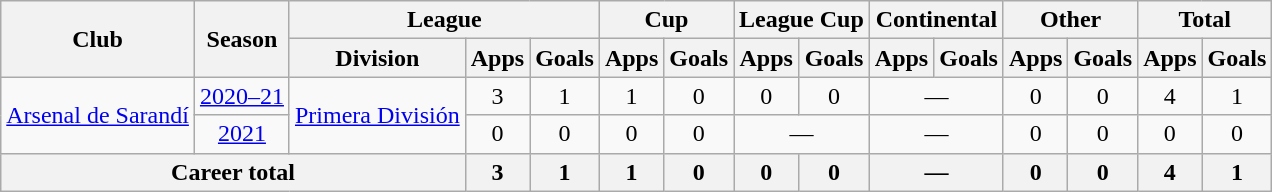<table class="wikitable" style="text-align:center">
<tr>
<th rowspan="2">Club</th>
<th rowspan="2">Season</th>
<th colspan="3">League</th>
<th colspan="2">Cup</th>
<th colspan="2">League Cup</th>
<th colspan="2">Continental</th>
<th colspan="2">Other</th>
<th colspan="2">Total</th>
</tr>
<tr>
<th>Division</th>
<th>Apps</th>
<th>Goals</th>
<th>Apps</th>
<th>Goals</th>
<th>Apps</th>
<th>Goals</th>
<th>Apps</th>
<th>Goals</th>
<th>Apps</th>
<th>Goals</th>
<th>Apps</th>
<th>Goals</th>
</tr>
<tr>
<td rowspan="2"><a href='#'>Arsenal de Sarandí</a></td>
<td><a href='#'>2020–21</a></td>
<td rowspan="2"><a href='#'>Primera División</a></td>
<td>3</td>
<td>1</td>
<td>1</td>
<td>0</td>
<td>0</td>
<td>0</td>
<td colspan="2">—</td>
<td>0</td>
<td>0</td>
<td>4</td>
<td>1</td>
</tr>
<tr>
<td><a href='#'>2021</a></td>
<td>0</td>
<td>0</td>
<td>0</td>
<td>0</td>
<td colspan="2">—</td>
<td colspan="2">—</td>
<td>0</td>
<td>0</td>
<td>0</td>
<td>0</td>
</tr>
<tr>
<th colspan="3">Career total</th>
<th>3</th>
<th>1</th>
<th>1</th>
<th>0</th>
<th>0</th>
<th>0</th>
<th colspan="2">—</th>
<th>0</th>
<th>0</th>
<th>4</th>
<th>1</th>
</tr>
</table>
